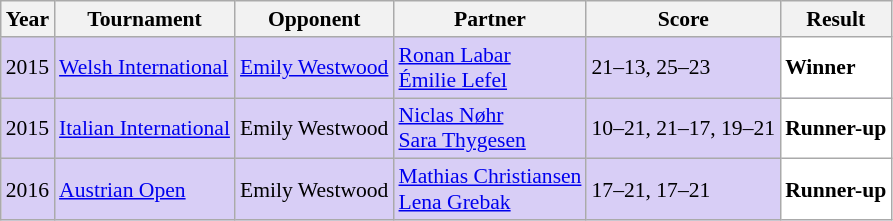<table class="sortable wikitable" style="font-size: 90%;">
<tr>
<th>Year</th>
<th>Tournament</th>
<th>Opponent</th>
<th>Partner</th>
<th>Score</th>
<th>Result</th>
</tr>
<tr style="background:#D8CEF6">
<td align="center">2015</td>
<td align="left"><a href='#'>Welsh International</a></td>
<td align="left"> <a href='#'>Emily Westwood</a></td>
<td align="left"> <a href='#'>Ronan Labar</a><br> <a href='#'>Émilie Lefel</a></td>
<td align="left">21–13, 25–23</td>
<td style="text-align:left; background:white"> <strong>Winner</strong></td>
</tr>
<tr style="background:#D8CEF6">
<td align="center">2015</td>
<td align="left"><a href='#'>Italian International</a></td>
<td align="left"> Emily Westwood</td>
<td align="left"> <a href='#'>Niclas Nøhr</a><br> <a href='#'>Sara Thygesen</a></td>
<td align="left">10–21, 21–17, 19–21</td>
<td style="text-align:left; background:white"> <strong>Runner-up</strong></td>
</tr>
<tr style="background:#D8CEF6">
<td align="center">2016</td>
<td align="left"><a href='#'>Austrian Open</a></td>
<td align="left"> Emily Westwood</td>
<td align="left"> <a href='#'>Mathias Christiansen</a><br> <a href='#'>Lena Grebak</a></td>
<td align="left">17–21, 17–21</td>
<td style="text-align:left; background:white"> <strong>Runner-up</strong></td>
</tr>
</table>
